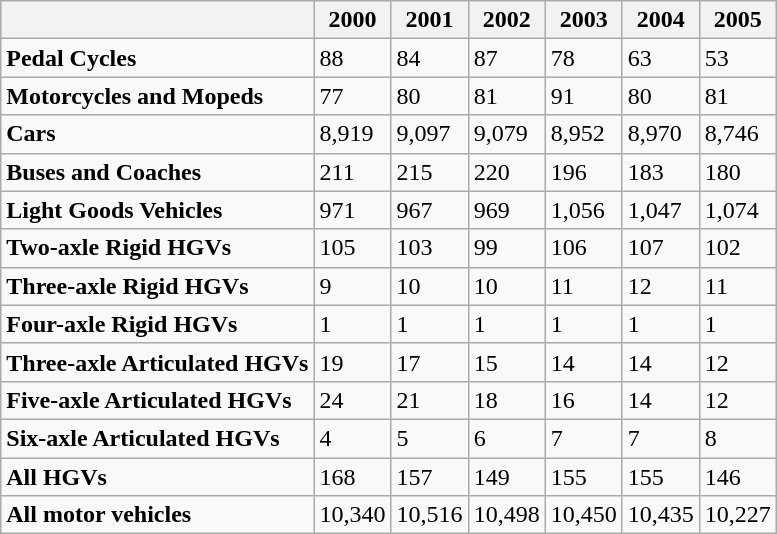<table class="wikitable">
<tr>
<th></th>
<th>2000</th>
<th>2001</th>
<th>2002</th>
<th>2003</th>
<th>2004</th>
<th>2005</th>
</tr>
<tr>
<td><strong>Pedal Cycles</strong></td>
<td>88</td>
<td>84</td>
<td>87</td>
<td>78</td>
<td>63</td>
<td>53</td>
</tr>
<tr>
<td><strong>Motorcycles and Mopeds</strong></td>
<td>77</td>
<td>80</td>
<td>81</td>
<td>91</td>
<td>80</td>
<td>81</td>
</tr>
<tr>
<td><strong>Cars</strong></td>
<td>8,919</td>
<td>9,097</td>
<td>9,079</td>
<td>8,952</td>
<td>8,970</td>
<td>8,746</td>
</tr>
<tr>
<td><strong>Buses and Coaches</strong></td>
<td>211</td>
<td>215</td>
<td>220</td>
<td>196</td>
<td>183</td>
<td>180</td>
</tr>
<tr>
<td><strong>Light Goods Vehicles</strong></td>
<td>971</td>
<td>967</td>
<td>969</td>
<td>1,056</td>
<td>1,047</td>
<td>1,074</td>
</tr>
<tr>
<td><strong>Two-axle Rigid HGVs</strong></td>
<td>105</td>
<td>103</td>
<td>99</td>
<td>106</td>
<td>107</td>
<td>102</td>
</tr>
<tr>
<td><strong>Three-axle Rigid HGVs</strong></td>
<td>9</td>
<td>10</td>
<td>10</td>
<td>11</td>
<td>12</td>
<td>11</td>
</tr>
<tr>
<td><strong>Four-axle Rigid HGVs</strong></td>
<td>1</td>
<td>1</td>
<td>1</td>
<td>1</td>
<td>1</td>
<td>1</td>
</tr>
<tr>
<td><strong>Three-axle Articulated HGVs</strong></td>
<td>19</td>
<td>17</td>
<td>15</td>
<td>14</td>
<td>14</td>
<td>12</td>
</tr>
<tr>
<td><strong>Five-axle Articulated HGVs</strong></td>
<td>24</td>
<td>21</td>
<td>18</td>
<td>16</td>
<td>14</td>
<td>12</td>
</tr>
<tr>
<td><strong>Six-axle Articulated HGVs</strong></td>
<td>4</td>
<td>5</td>
<td>6</td>
<td>7</td>
<td>7</td>
<td>8</td>
</tr>
<tr>
<td><strong>All HGVs</strong></td>
<td>168</td>
<td>157</td>
<td>149</td>
<td>155</td>
<td>155</td>
<td>146</td>
</tr>
<tr>
<td><strong>All motor vehicles</strong></td>
<td>10,340</td>
<td>10,516</td>
<td>10,498</td>
<td>10,450</td>
<td>10,435</td>
<td>10,227</td>
</tr>
</table>
